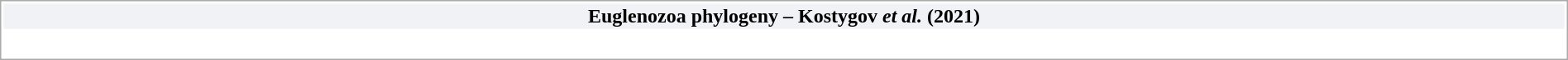<table class="collapsible collapsed" style="width:100%; border:solid 1px #aaa">
<tr>
<th style="background:#F0F2F5">Euglenozoa phylogeny – Kostygov <em>et al.</em> (2021)</th>
</tr>
<tr>
<td><br></td>
</tr>
</table>
